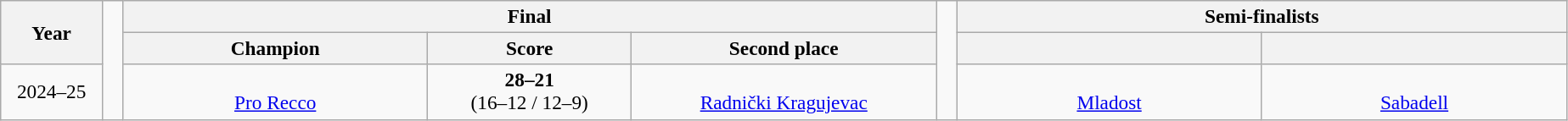<table class="wikitable" style="font-size: 97%; text-align: center;">
<tr>
<th rowspan="2" style="width:5%;">Year</th>
<td style="width:1%;" rowspan="15"></td>
<th colspan=3>Final</th>
<td style="width:1%;" rowspan="15"></td>
<th colspan=2>Semi-finalists</th>
</tr>
<tr>
<th width=15%>Champion</th>
<th width=10%>Score</th>
<th width=15%>Second place</th>
<th width=15%></th>
<th width=15%></th>
</tr>
<tr>
<td>2024–25<br></td>
<td><br> <a href='#'>Pro Recco</a></td>
<td><strong>28–21</strong> <br> (16–12 / 12–9)</td>
<td><br> <a href='#'>Radnički Kragujevac</a></td>
<td><br> <a href='#'>Mladost</a></td>
<td><br> <a href='#'>Sabadell</a></td>
</tr>
</table>
